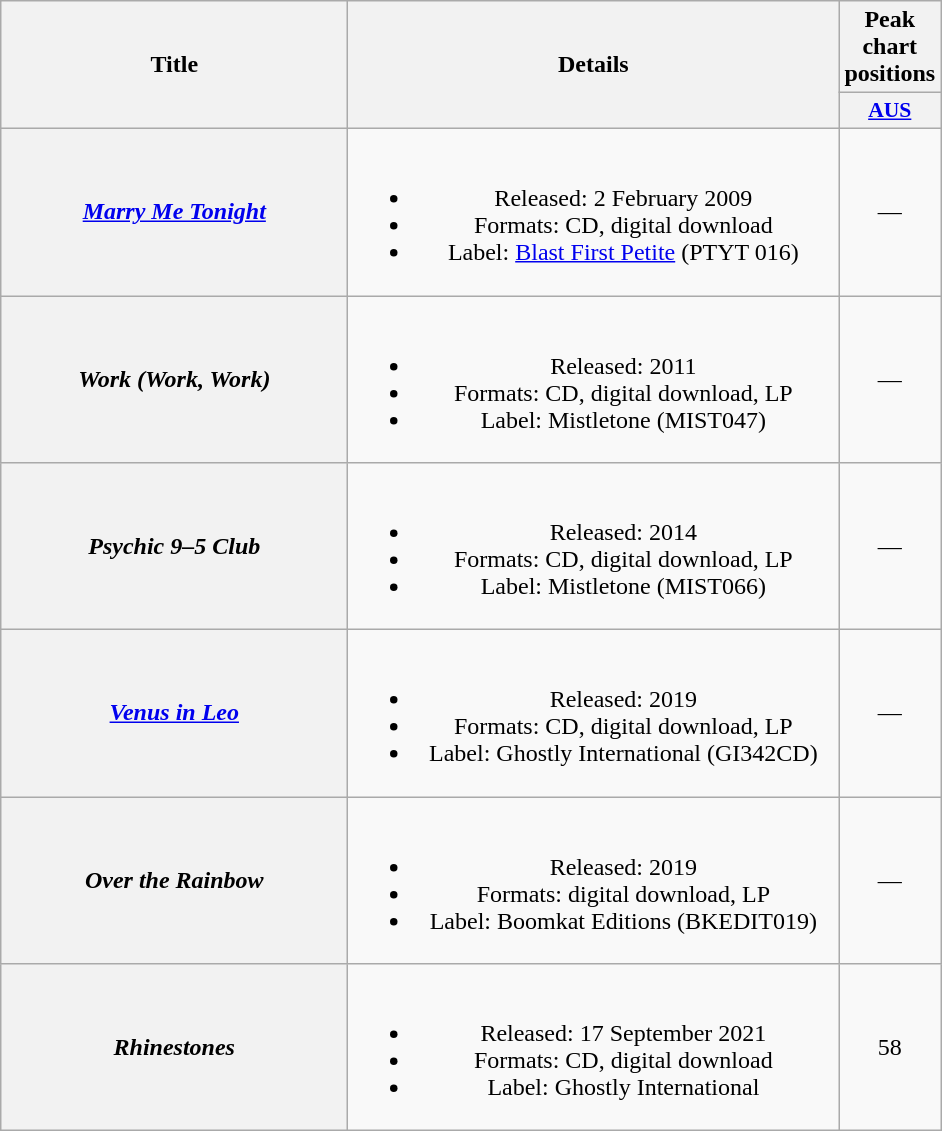<table class="wikitable plainrowheaders" style="text-align:center;" border="1">
<tr>
<th scope="col" rowspan="2" style="width:14em;">Title</th>
<th scope="col" rowspan="2" style="width:20em;">Details</th>
<th scope="col" colspan="1">Peak chart positions</th>
</tr>
<tr>
<th scope="col" style="width:2.5em;font-size:90%;"><a href='#'>AUS</a><br></th>
</tr>
<tr>
<th scope="row"><em><a href='#'>Marry Me Tonight</a></em></th>
<td><br><ul><li>Released: 2 February 2009</li><li>Formats: CD, digital download</li><li>Label: <a href='#'>Blast First Petite</a> (PTYT 016)</li></ul></td>
<td>—</td>
</tr>
<tr>
<th scope="row"><em>Work (Work, Work)</em></th>
<td><br><ul><li>Released: 2011</li><li>Formats: CD, digital download, LP</li><li>Label: Mistletone (MIST047)</li></ul></td>
<td>—</td>
</tr>
<tr>
<th scope="row"><em>Psychic 9–5 Club</em></th>
<td><br><ul><li>Released: 2014</li><li>Formats: CD, digital download, LP</li><li>Label: Mistletone (MIST066)</li></ul></td>
<td>—</td>
</tr>
<tr>
<th scope="row"><em><a href='#'>Venus in Leo</a></em></th>
<td><br><ul><li>Released: 2019</li><li>Formats: CD, digital download, LP</li><li>Label: Ghostly International (GI342CD)</li></ul></td>
<td>—</td>
</tr>
<tr>
<th scope="row"><em>Over the Rainbow</em></th>
<td><br><ul><li>Released: 2019</li><li>Formats: digital download, LP</li><li>Label: Boomkat Editions (BKEDIT019)</li></ul></td>
<td>—</td>
</tr>
<tr>
<th scope="row"><em>Rhinestones</em></th>
<td><br><ul><li>Released: 17 September 2021</li><li>Formats: CD, digital download</li><li>Label: Ghostly International</li></ul></td>
<td>58</td>
</tr>
</table>
